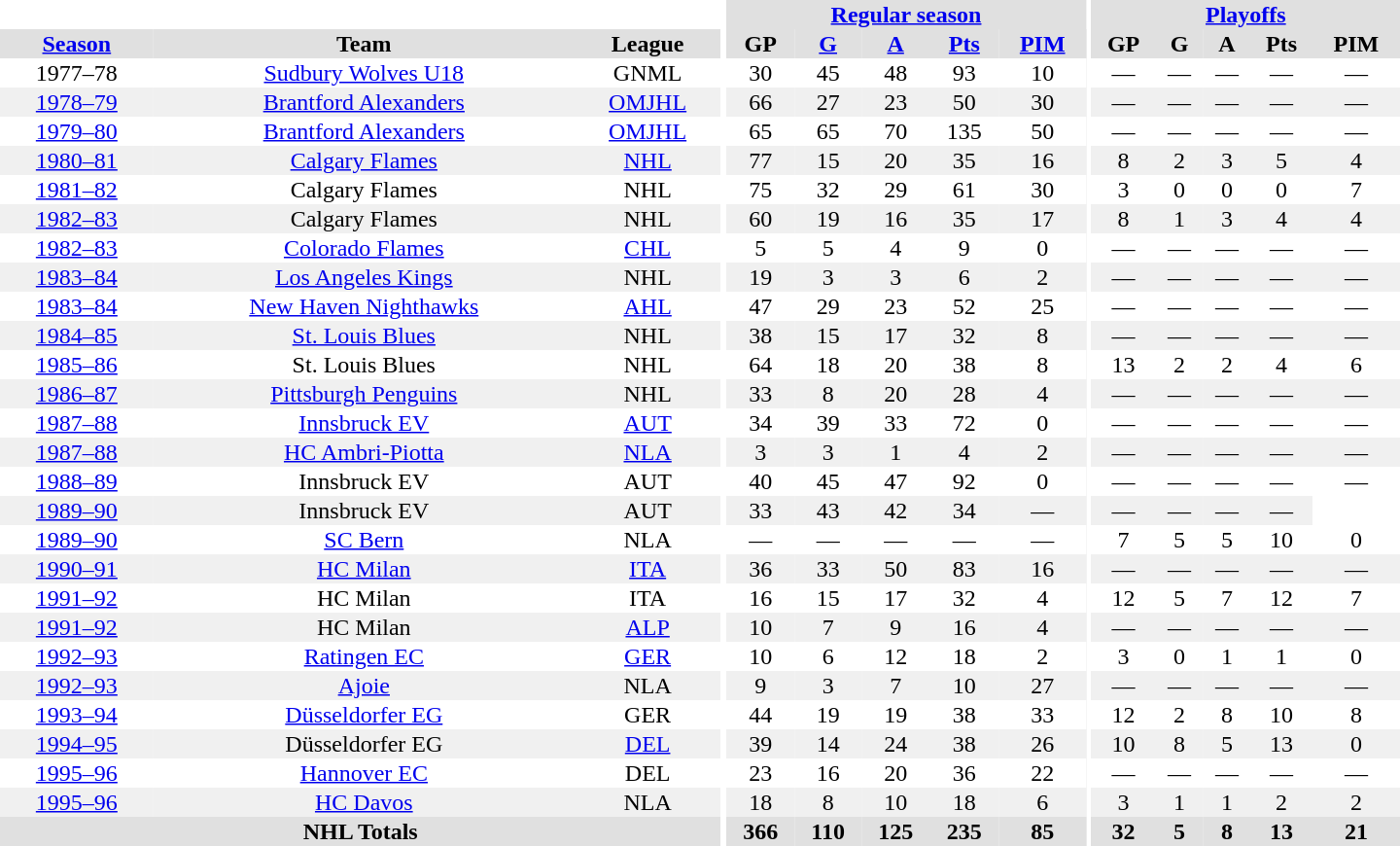<table border="0" cellpadding="1" cellspacing="0" style="text-align:center; width:60em">
<tr bgcolor="#e0e0e0">
<th colspan="3" bgcolor="#ffffff"></th>
<th rowspan="100" bgcolor="#ffffff"></th>
<th colspan="5"><a href='#'>Regular season</a></th>
<th rowspan="100" bgcolor="#ffffff"></th>
<th colspan="5"><a href='#'>Playoffs</a></th>
</tr>
<tr bgcolor="#e0e0e0">
<th><a href='#'>Season</a></th>
<th>Team</th>
<th>League</th>
<th>GP</th>
<th><a href='#'>G</a></th>
<th><a href='#'>A</a></th>
<th><a href='#'>Pts</a></th>
<th><a href='#'>PIM</a></th>
<th>GP</th>
<th>G</th>
<th>A</th>
<th>Pts</th>
<th>PIM</th>
</tr>
<tr>
<td>1977–78</td>
<td><a href='#'>Sudbury Wolves U18</a></td>
<td>GNML</td>
<td>30</td>
<td>45</td>
<td>48</td>
<td>93</td>
<td>10</td>
<td>—</td>
<td>—</td>
<td>—</td>
<td>—</td>
<td>—</td>
</tr>
<tr bgcolor="#f0f0f0">
<td><a href='#'>1978–79</a></td>
<td><a href='#'>Brantford Alexanders</a></td>
<td><a href='#'>OMJHL</a></td>
<td>66</td>
<td>27</td>
<td>23</td>
<td>50</td>
<td>30</td>
<td>—</td>
<td>—</td>
<td>—</td>
<td>—</td>
<td>—</td>
</tr>
<tr>
<td><a href='#'>1979–80</a></td>
<td><a href='#'>Brantford Alexanders</a></td>
<td><a href='#'>OMJHL</a></td>
<td>65</td>
<td>65</td>
<td>70</td>
<td>135</td>
<td>50</td>
<td>—</td>
<td>—</td>
<td>—</td>
<td>—</td>
<td>—</td>
</tr>
<tr bgcolor="#f0f0f0">
<td><a href='#'>1980–81</a></td>
<td><a href='#'>Calgary Flames</a></td>
<td><a href='#'>NHL</a></td>
<td>77</td>
<td>15</td>
<td>20</td>
<td>35</td>
<td>16</td>
<td>8</td>
<td>2</td>
<td>3</td>
<td>5</td>
<td>4</td>
</tr>
<tr>
<td><a href='#'>1981–82</a></td>
<td>Calgary Flames</td>
<td>NHL</td>
<td>75</td>
<td>32</td>
<td>29</td>
<td>61</td>
<td>30</td>
<td>3</td>
<td>0</td>
<td>0</td>
<td>0</td>
<td>7</td>
</tr>
<tr bgcolor="#f0f0f0">
<td><a href='#'>1982–83</a></td>
<td>Calgary Flames</td>
<td>NHL</td>
<td>60</td>
<td>19</td>
<td>16</td>
<td>35</td>
<td>17</td>
<td>8</td>
<td>1</td>
<td>3</td>
<td>4</td>
<td>4</td>
</tr>
<tr>
<td><a href='#'>1982–83</a></td>
<td><a href='#'>Colorado Flames</a></td>
<td><a href='#'>CHL</a></td>
<td>5</td>
<td>5</td>
<td>4</td>
<td>9</td>
<td>0</td>
<td>—</td>
<td>—</td>
<td>—</td>
<td>—</td>
<td>—</td>
</tr>
<tr bgcolor="#f0f0f0">
<td><a href='#'>1983–84</a></td>
<td><a href='#'>Los Angeles Kings</a></td>
<td>NHL</td>
<td>19</td>
<td>3</td>
<td>3</td>
<td>6</td>
<td>2</td>
<td>—</td>
<td>—</td>
<td>—</td>
<td>—</td>
<td>—</td>
</tr>
<tr>
<td><a href='#'>1983–84</a></td>
<td><a href='#'>New Haven Nighthawks</a></td>
<td><a href='#'>AHL</a></td>
<td>47</td>
<td>29</td>
<td>23</td>
<td>52</td>
<td>25</td>
<td>—</td>
<td>—</td>
<td>—</td>
<td>—</td>
<td>—</td>
</tr>
<tr bgcolor="#f0f0f0">
<td><a href='#'>1984–85</a></td>
<td><a href='#'>St. Louis Blues</a></td>
<td>NHL</td>
<td>38</td>
<td>15</td>
<td>17</td>
<td>32</td>
<td>8</td>
<td>—</td>
<td>—</td>
<td>—</td>
<td>—</td>
<td>—</td>
</tr>
<tr>
<td><a href='#'>1985–86</a></td>
<td>St. Louis Blues</td>
<td>NHL</td>
<td>64</td>
<td>18</td>
<td>20</td>
<td>38</td>
<td>8</td>
<td>13</td>
<td>2</td>
<td>2</td>
<td>4</td>
<td>6</td>
</tr>
<tr bgcolor="#f0f0f0">
<td><a href='#'>1986–87</a></td>
<td><a href='#'>Pittsburgh Penguins</a></td>
<td>NHL</td>
<td>33</td>
<td>8</td>
<td>20</td>
<td>28</td>
<td>4</td>
<td>—</td>
<td>—</td>
<td>—</td>
<td>—</td>
<td>—</td>
</tr>
<tr>
<td><a href='#'>1987–88</a></td>
<td><a href='#'>Innsbruck EV</a></td>
<td><a href='#'>AUT</a></td>
<td>34</td>
<td>39</td>
<td>33</td>
<td>72</td>
<td>0</td>
<td>—</td>
<td>—</td>
<td>—</td>
<td>—</td>
<td>—</td>
</tr>
<tr bgcolor="#f0f0f0">
<td><a href='#'>1987–88</a></td>
<td><a href='#'>HC Ambri-Piotta</a></td>
<td><a href='#'>NLA</a></td>
<td>3</td>
<td>3</td>
<td>1</td>
<td>4</td>
<td>2</td>
<td>—</td>
<td>—</td>
<td>—</td>
<td>—</td>
<td>—</td>
</tr>
<tr>
<td><a href='#'>1988–89</a></td>
<td>Innsbruck EV</td>
<td>AUT</td>
<td>40</td>
<td>45</td>
<td>47</td>
<td>92</td>
<td>0</td>
<td>—</td>
<td>—</td>
<td>—</td>
<td>—</td>
<td>—</td>
</tr>
<tr bgcolor="#f0f0f0">
<td><a href='#'>1989–90</a></td>
<td>Innsbruck EV</td>
<td>AUT</td>
<td>33</td>
<td>43</td>
<td>42</td>
<td 85>34</td>
<td>—</td>
<td>—</td>
<td>—</td>
<td>—</td>
<td>—</td>
</tr>
<tr>
<td><a href='#'>1989–90</a></td>
<td><a href='#'>SC Bern</a></td>
<td>NLA</td>
<td>—</td>
<td>—</td>
<td>—</td>
<td>—</td>
<td>—</td>
<td>7</td>
<td>5</td>
<td>5</td>
<td>10</td>
<td>0</td>
</tr>
<tr bgcolor="#f0f0f0">
<td><a href='#'>1990–91</a></td>
<td><a href='#'>HC Milan</a></td>
<td><a href='#'>ITA</a></td>
<td>36</td>
<td>33</td>
<td>50</td>
<td>83</td>
<td>16</td>
<td>—</td>
<td>—</td>
<td>—</td>
<td>—</td>
<td>—</td>
</tr>
<tr>
<td><a href='#'>1991–92</a></td>
<td>HC Milan</td>
<td>ITA</td>
<td>16</td>
<td>15</td>
<td>17</td>
<td>32</td>
<td>4</td>
<td>12</td>
<td>5</td>
<td>7</td>
<td>12</td>
<td>7</td>
</tr>
<tr bgcolor="#f0f0f0">
<td><a href='#'>1991–92</a></td>
<td>HC Milan</td>
<td><a href='#'>ALP</a></td>
<td>10</td>
<td>7</td>
<td>9</td>
<td>16</td>
<td>4</td>
<td>—</td>
<td>—</td>
<td>—</td>
<td>—</td>
<td>—</td>
</tr>
<tr>
<td><a href='#'>1992–93</a></td>
<td><a href='#'>Ratingen EC</a></td>
<td><a href='#'>GER</a></td>
<td>10</td>
<td>6</td>
<td>12</td>
<td>18</td>
<td>2</td>
<td>3</td>
<td>0</td>
<td>1</td>
<td>1</td>
<td>0</td>
</tr>
<tr bgcolor="#f0f0f0">
<td><a href='#'>1992–93</a></td>
<td><a href='#'>Ajoie</a></td>
<td>NLA</td>
<td>9</td>
<td>3</td>
<td>7</td>
<td>10</td>
<td>27</td>
<td>—</td>
<td>—</td>
<td>—</td>
<td>—</td>
<td>—</td>
</tr>
<tr>
<td><a href='#'>1993–94</a></td>
<td><a href='#'>Düsseldorfer EG</a></td>
<td>GER</td>
<td>44</td>
<td>19</td>
<td>19</td>
<td>38</td>
<td>33</td>
<td>12</td>
<td>2</td>
<td>8</td>
<td>10</td>
<td>8</td>
</tr>
<tr bgcolor="#f0f0f0">
<td><a href='#'>1994–95</a></td>
<td>Düsseldorfer EG</td>
<td><a href='#'>DEL</a></td>
<td>39</td>
<td>14</td>
<td>24</td>
<td>38</td>
<td>26</td>
<td>10</td>
<td>8</td>
<td>5</td>
<td>13</td>
<td>0</td>
</tr>
<tr>
<td><a href='#'>1995–96</a></td>
<td><a href='#'>Hannover EC</a></td>
<td>DEL</td>
<td>23</td>
<td>16</td>
<td>20</td>
<td>36</td>
<td>22</td>
<td>—</td>
<td>—</td>
<td>—</td>
<td>—</td>
<td>—</td>
</tr>
<tr bgcolor="#f0f0f0">
<td><a href='#'>1995–96</a></td>
<td><a href='#'>HC Davos</a></td>
<td>NLA</td>
<td>18</td>
<td>8</td>
<td>10</td>
<td>18</td>
<td>6</td>
<td>3</td>
<td>1</td>
<td>1</td>
<td>2</td>
<td>2</td>
</tr>
<tr bgcolor="#e0e0e0">
<th colspan="3">NHL Totals</th>
<th>366</th>
<th>110</th>
<th>125</th>
<th>235</th>
<th>85</th>
<th>32</th>
<th>5</th>
<th>8</th>
<th>13</th>
<th>21</th>
</tr>
</table>
